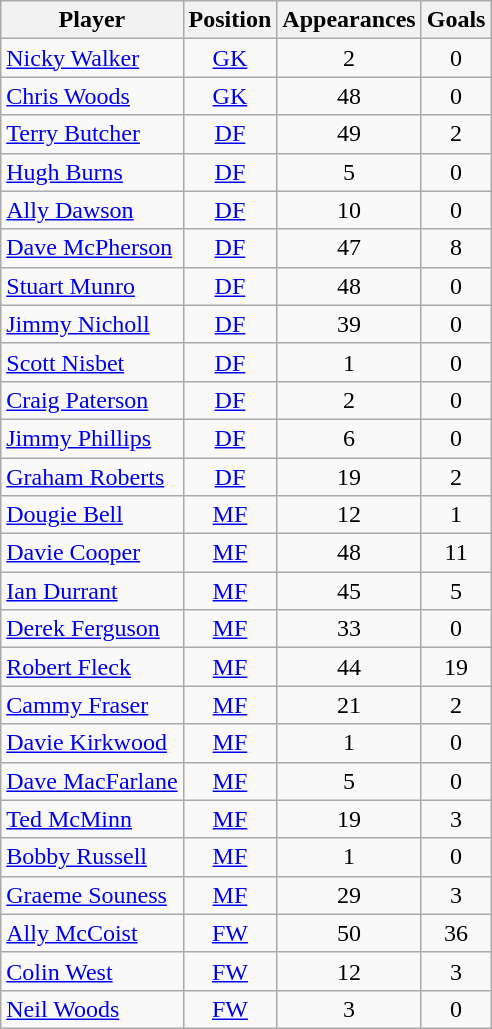<table class="wikitable sortable" style="text-align: center;">
<tr>
<th>Player</th>
<th>Position</th>
<th>Appearances</th>
<th>Goals</th>
</tr>
<tr>
<td align="left"> <a href='#'>Nicky Walker</a></td>
<td><a href='#'>GK</a></td>
<td>2</td>
<td>0</td>
</tr>
<tr>
<td align="left"> <a href='#'>Chris Woods</a></td>
<td><a href='#'>GK</a></td>
<td>48</td>
<td>0</td>
</tr>
<tr>
<td align="left"> <a href='#'>Terry Butcher</a></td>
<td><a href='#'>DF</a></td>
<td>49</td>
<td>2</td>
</tr>
<tr>
<td align="left"> <a href='#'>Hugh Burns</a></td>
<td><a href='#'>DF</a></td>
<td>5</td>
<td>0</td>
</tr>
<tr>
<td align="left"> <a href='#'>Ally Dawson</a></td>
<td><a href='#'>DF</a></td>
<td>10</td>
<td>0</td>
</tr>
<tr>
<td align="left"> <a href='#'>Dave McPherson</a></td>
<td><a href='#'>DF</a></td>
<td>47</td>
<td>8</td>
</tr>
<tr>
<td align="left"> <a href='#'>Stuart Munro</a></td>
<td><a href='#'>DF</a></td>
<td>48</td>
<td>0</td>
</tr>
<tr>
<td align="left"> <a href='#'>Jimmy Nicholl</a></td>
<td><a href='#'>DF</a></td>
<td>39</td>
<td>0</td>
</tr>
<tr>
<td align="left"> <a href='#'>Scott Nisbet</a></td>
<td><a href='#'>DF</a></td>
<td>1</td>
<td>0</td>
</tr>
<tr>
<td align="left"> <a href='#'>Craig Paterson</a></td>
<td><a href='#'>DF</a></td>
<td>2</td>
<td>0</td>
</tr>
<tr>
<td align="left"> <a href='#'>Jimmy Phillips</a></td>
<td><a href='#'>DF</a></td>
<td>6</td>
<td>0</td>
</tr>
<tr>
<td align="left"> <a href='#'>Graham Roberts</a></td>
<td><a href='#'>DF</a></td>
<td>19</td>
<td>2</td>
</tr>
<tr>
<td align="left"> <a href='#'>Dougie Bell</a></td>
<td><a href='#'>MF</a></td>
<td>12</td>
<td>1</td>
</tr>
<tr>
<td align="left"> <a href='#'>Davie Cooper</a></td>
<td><a href='#'>MF</a></td>
<td>48</td>
<td>11</td>
</tr>
<tr>
<td align="left"> <a href='#'>Ian Durrant</a></td>
<td><a href='#'>MF</a></td>
<td>45</td>
<td>5</td>
</tr>
<tr>
<td align="left"> <a href='#'>Derek Ferguson</a></td>
<td><a href='#'>MF</a></td>
<td>33</td>
<td>0</td>
</tr>
<tr>
<td align="left"> <a href='#'>Robert Fleck</a></td>
<td><a href='#'>MF</a></td>
<td>44</td>
<td>19</td>
</tr>
<tr>
<td align="left"> <a href='#'>Cammy Fraser</a></td>
<td><a href='#'>MF</a></td>
<td>21</td>
<td>2</td>
</tr>
<tr>
<td align="left"> <a href='#'>Davie Kirkwood</a></td>
<td><a href='#'>MF</a></td>
<td>1</td>
<td>0</td>
</tr>
<tr>
<td align="left"> <a href='#'>Dave MacFarlane</a></td>
<td><a href='#'>MF</a></td>
<td>5</td>
<td>0</td>
</tr>
<tr>
<td align="left"> <a href='#'>Ted McMinn</a></td>
<td><a href='#'>MF</a></td>
<td>19</td>
<td>3</td>
</tr>
<tr>
<td align="left"> <a href='#'>Bobby Russell</a></td>
<td><a href='#'>MF</a></td>
<td>1</td>
<td>0</td>
</tr>
<tr>
<td align="left"> <a href='#'>Graeme Souness</a></td>
<td><a href='#'>MF</a></td>
<td>29</td>
<td>3</td>
</tr>
<tr>
<td align="left"> <a href='#'>Ally McCoist</a></td>
<td><a href='#'>FW</a></td>
<td>50</td>
<td>36</td>
</tr>
<tr>
<td align="left"> <a href='#'>Colin West</a></td>
<td><a href='#'>FW</a></td>
<td>12</td>
<td>3</td>
</tr>
<tr>
<td align="left"> <a href='#'>Neil Woods</a></td>
<td><a href='#'>FW</a></td>
<td>3</td>
<td>0</td>
</tr>
</table>
